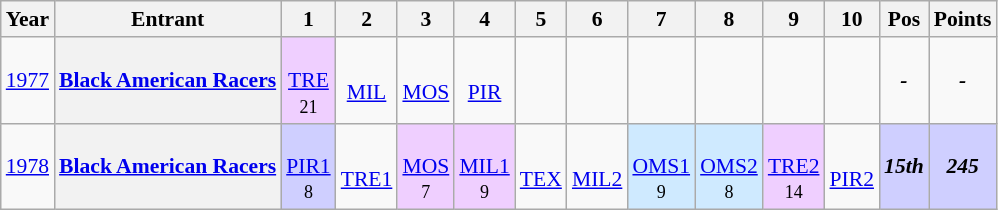<table class="wikitable" style="text-align:center; font-size:90%">
<tr>
<th>Year</th>
<th>Entrant</th>
<th>1</th>
<th>2</th>
<th>3</th>
<th>4</th>
<th>5</th>
<th>6</th>
<th>7</th>
<th>8</th>
<th>9</th>
<th>10</th>
<th>Pos</th>
<th>Points</th>
</tr>
<tr>
<td><a href='#'>1977</a></td>
<th><a href='#'>Black American Racers</a></th>
<td style="background:#EFCFFF;"> <br> <a href='#'>TRE</a><br><small>21</small></td>
<td> <br> <a href='#'>MIL</a></td>
<td> <br> <a href='#'>MOS</a></td>
<td> <br> <a href='#'>PIR</a></td>
<td></td>
<td></td>
<td></td>
<td></td>
<td></td>
<td></td>
<td><strong><em>-</em></strong></td>
<td><strong><em>-</em></strong></td>
</tr>
<tr>
<td><a href='#'>1978</a></td>
<th><a href='#'>Black American Racers</a></th>
<td style="background-color:#CFCFFF"> <br> <a href='#'>PIR1</a><br><small>8</small></td>
<td> <br> <a href='#'>TRE1</a></td>
<td style="background-color:#EFCFFF"> <br> <a href='#'>MOS</a><br><small>7</small></td>
<td style="background-color:#EFCFFF"> <br> <a href='#'>MIL1</a><br><small>9</small></td>
<td> <br> <a href='#'>TEX</a></td>
<td> <br> <a href='#'>MIL2</a></td>
<td style="background-color:#CFEAFF"> <br> <a href='#'>OMS1</a><br><small>9</small></td>
<td style="background-color:#CFEAFF"> <br> <a href='#'>OMS2</a><br><small>8</small></td>
<td style="background-color:#EFCFFF"> <br> <a href='#'>TRE2</a><br><small>14</small></td>
<td> <br> <a href='#'>PIR2</a></td>
<td style="background:#CFCFFF;"><strong><em>15th</em></strong></td>
<td style="background:#CFCFFF;"><strong><em>245</em></strong></td>
</tr>
</table>
